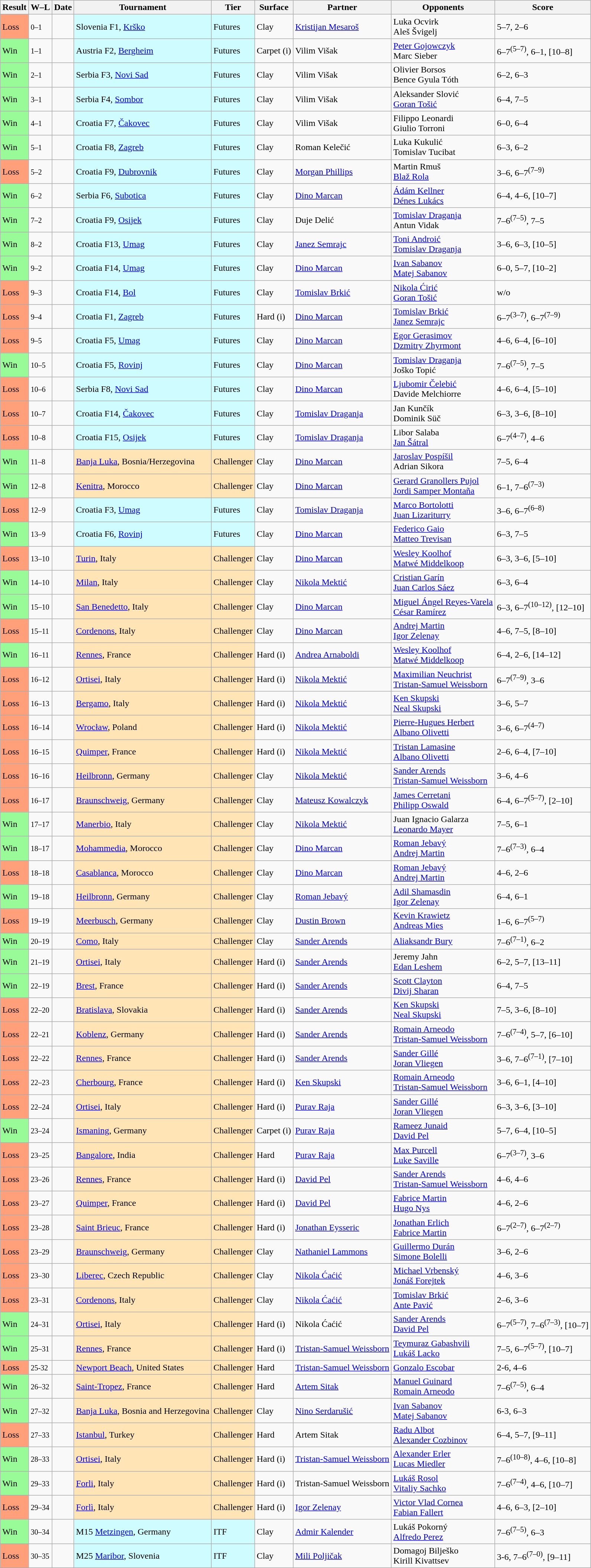<table class="sortable wikitable">
<tr>
<th>Result</th>
<th class="unsortable">W–L</th>
<th>Date</th>
<th>Tournament</th>
<th>Tier</th>
<th>Surface</th>
<th>Partner</th>
<th>Opponents</th>
<th class="unsortable">Score</th>
</tr>
<tr>
<td bgcolor=#FFA07A>Loss</td>
<td><small>0–1</small></td>
<td></td>
<td style="background:#cffcff;">Slovenia F1, <a href='#'>Krško</a></td>
<td style="background:#cffcff;">Futures</td>
<td>Clay</td>
<td> <a href='#'>Kristijan Mesaroš</a></td>
<td> Luka Ocvirk<br> Aleš Švigelj</td>
<td>5–7, 2–6</td>
</tr>
<tr>
<td bgcolor=98FB98>Win</td>
<td><small>1–1</small></td>
<td></td>
<td style="background:#cffcff;">Austria F2, <a href='#'>Bergheim</a></td>
<td style="background:#cffcff;">Futures</td>
<td>Carpet (i)</td>
<td> Vilim Višak</td>
<td> <a href='#'>Peter Gojowczyk</a><br> Marc Sieber</td>
<td>6–7<sup>(5–7)</sup>, 6–1, [10–8]</td>
</tr>
<tr>
<td bgcolor=98FB98>Win</td>
<td><small>2–1</small></td>
<td></td>
<td style="background:#cffcff;">Serbia F3, <a href='#'>Novi Sad</a></td>
<td style="background:#cffcff;">Futures</td>
<td>Clay</td>
<td> Vilim Višak</td>
<td> Olivier Borsos<br> Bence Gyula Tóth</td>
<td>6–2, 6–3</td>
</tr>
<tr>
<td bgcolor=98FB98>Win</td>
<td><small>3–1</small></td>
<td></td>
<td style="background:#cffcff;">Serbia F4, <a href='#'>Sombor</a></td>
<td style="background:#cffcff;">Futures</td>
<td>Clay</td>
<td> Vilim Višak</td>
<td> Aleksander Slović<br> <a href='#'>Goran Tošić</a></td>
<td>6–4, 7–5</td>
</tr>
<tr>
<td bgcolor=98FB98>Win</td>
<td><small>4–1</small></td>
<td></td>
<td style="background:#cffcff;">Croatia F7, <a href='#'>Čakovec</a></td>
<td style="background:#cffcff;">Futures</td>
<td>Clay</td>
<td> Vilim Višak</td>
<td> Filippo Leonardi<br> Giulio Torroni</td>
<td>6–0, 6–4</td>
</tr>
<tr>
<td bgcolor=98FB98>Win</td>
<td><small>5–1</small></td>
<td></td>
<td style="background:#cffcff;">Croatia F8, <a href='#'>Zagreb</a></td>
<td style="background:#cffcff;">Futures</td>
<td>Clay</td>
<td> Roman Kelečić</td>
<td> Luka Kukulić<br> Tomislav Tucibat</td>
<td>6–3, 6–2</td>
</tr>
<tr>
<td bgcolor=#FFA07A>Loss</td>
<td><small>5–2</small></td>
<td></td>
<td style="background:#cffcff;">Croatia F9, <a href='#'>Dubrovnik</a></td>
<td style="background:#cffcff;">Futures</td>
<td>Clay</td>
<td> <a href='#'>Morgan Phillips</a></td>
<td> Martin Rmuš<br> <a href='#'>Blaž Rola</a></td>
<td>3–6, 6–7<sup>(7–9)</sup></td>
</tr>
<tr>
<td bgcolor=98FB98>Win</td>
<td><small>6–2</small></td>
<td></td>
<td style="background:#cffcff;">Serbia F6, <a href='#'>Subotica</a></td>
<td style="background:#cffcff;">Futures</td>
<td>Clay</td>
<td> <a href='#'>Dino Marcan</a></td>
<td> <a href='#'>Ádám Kellner</a><br> <a href='#'>Dénes Lukács</a></td>
<td>6–4, 4–6, [10–7]</td>
</tr>
<tr>
<td bgcolor=98FB98>Win</td>
<td><small>7–2</small></td>
<td></td>
<td style="background:#cffcff;">Croatia F9, <a href='#'>Osijek</a></td>
<td style="background:#cffcff;">Futures</td>
<td>Clay</td>
<td> Duje Delić</td>
<td> <a href='#'>Tomislav Draganja</a><br> Antun Vidak</td>
<td>7–6<sup>(7–5)</sup>, 7–5</td>
</tr>
<tr>
<td bgcolor=98FB98>Win</td>
<td><small>8–2</small></td>
<td></td>
<td style="background:#cffcff;">Croatia F13, <a href='#'>Umag</a></td>
<td style="background:#cffcff;">Futures</td>
<td>Clay</td>
<td> <a href='#'>Janez Semrajc</a></td>
<td> <a href='#'>Toni Androić</a><br> <a href='#'>Tomislav Draganja</a></td>
<td>3–6, 6–3, [10–5]</td>
</tr>
<tr>
<td bgcolor=98FB98>Win</td>
<td><small>9–2</small></td>
<td></td>
<td style="background:#cffcff;">Croatia F14, <a href='#'>Umag</a></td>
<td style="background:#cffcff;">Futures</td>
<td>Clay</td>
<td> <a href='#'>Dino Marcan</a></td>
<td> <a href='#'>Ivan Sabanov</a><br> <a href='#'>Matej Sabanov</a></td>
<td>6–0, 5–7, [10–2]</td>
</tr>
<tr>
<td bgcolor=#FFA07A>Loss</td>
<td><small>9–3</small></td>
<td></td>
<td style="background:#cffcff;">Croatia F14, <a href='#'>Bol</a></td>
<td style="background:#cffcff;">Futures</td>
<td>Clay</td>
<td> <a href='#'>Tomislav Brkić</a></td>
<td> <a href='#'>Nikola Ćirić</a><br> <a href='#'>Goran Tošić</a></td>
<td>w/o</td>
</tr>
<tr>
<td bgcolor=#FFA07A>Loss</td>
<td><small>9–4</small></td>
<td></td>
<td style="background:#cffcff;">Croatia F1, <a href='#'>Zagreb</a></td>
<td style="background:#cffcff;">Futures</td>
<td>Hard (i)</td>
<td> <a href='#'>Dino Marcan</a></td>
<td> <a href='#'>Tomislav Brkić</a><br> <a href='#'>Janez Semrajc</a></td>
<td>6–7<sup>(3–7)</sup>, 6–7<sup>(7–9)</sup></td>
</tr>
<tr>
<td bgcolor=#FFA07A>Loss</td>
<td><small>9–5</small></td>
<td></td>
<td style="background:#cffcff;">Croatia F5, <a href='#'>Umag</a></td>
<td style="background:#cffcff;">Futures</td>
<td>Clay</td>
<td> <a href='#'>Dino Marcan</a></td>
<td> <a href='#'>Egor Gerasimov</a><br> <a href='#'>Dzmitry Zhyrmont</a></td>
<td>4–6, 6–4, [6–10]</td>
</tr>
<tr>
<td bgcolor=98FB98>Win</td>
<td><small>10–5</small></td>
<td></td>
<td style="background:#cffcff;">Croatia F5, <a href='#'>Rovinj</a></td>
<td style="background:#cffcff;">Futures</td>
<td>Clay</td>
<td> <a href='#'>Dino Marcan</a></td>
<td> <a href='#'>Tomislav Draganja</a><br> Joško Topić</td>
<td>7–6<sup>(7–5)</sup>, 7–5</td>
</tr>
<tr>
<td bgcolor=#FFA07A>Loss</td>
<td><small>10–6</small></td>
<td></td>
<td style="background:#cffcff;">Serbia F8, <a href='#'>Novi Sad</a></td>
<td style="background:#cffcff;">Futures</td>
<td>Clay</td>
<td> <a href='#'>Dino Marcan</a></td>
<td> <a href='#'>Ljubomir Čelebić</a><br> Davide Melchiorre</td>
<td>4–6, 6–4, [5–10]</td>
</tr>
<tr>
<td bgcolor=#FFA07A>Loss</td>
<td><small>10–7</small></td>
<td></td>
<td style="background:#cffcff;">Croatia F14, <a href='#'>Čakovec</a></td>
<td style="background:#cffcff;">Futures</td>
<td>Clay</td>
<td> <a href='#'>Tomislav Draganja</a></td>
<td> Jan Kunčík<br> Dominik Süč</td>
<td>6–3, 3–6, [8–10]</td>
</tr>
<tr>
<td bgcolor=#FFA07A>Loss</td>
<td><small>10–8</small></td>
<td></td>
<td style="background:#cffcff;">Croatia F15, <a href='#'>Osijek</a></td>
<td style="background:#cffcff;">Futures</td>
<td>Clay</td>
<td> <a href='#'>Tomislav Draganja</a></td>
<td> Libor Salaba<br> <a href='#'>Jan Šátral</a></td>
<td>6–7<sup>(4–7)</sup>, 4–6</td>
</tr>
<tr>
<td bgcolor=98FB98>Win</td>
<td><small>11–8</small></td>
<td><a href='#'></a></td>
<td style="background:moccasin;"><a href='#'>Banja Luka</a>, Bosnia/Herzegovina</td>
<td style="background:moccasin;">Challenger</td>
<td>Clay</td>
<td> <a href='#'>Dino Marcan</a></td>
<td> <a href='#'>Jaroslav Pospíšil</a><br> Adrian Sikora</td>
<td>7–5, 6–4</td>
</tr>
<tr>
<td bgcolor=98FB98>Win</td>
<td><small>12–8</small></td>
<td><a href='#'></a></td>
<td style="background:moccasin;"><a href='#'>Kenitra</a>, Morocco</td>
<td style="background:moccasin;">Challenger</td>
<td>Clay</td>
<td> <a href='#'>Dino Marcan</a></td>
<td> <a href='#'>Gerard Granollers Pujol</a><br> <a href='#'>Jordi Samper Montaña</a></td>
<td>6–1, 7–6<sup>(7–3)</sup></td>
</tr>
<tr>
<td bgcolor=#FFA07A>Loss</td>
<td><small>12–9</small></td>
<td></td>
<td style="background:#cffcff;">Croatia F3, <a href='#'>Umag</a></td>
<td style="background:#cffcff;">Futures</td>
<td>Clay</td>
<td> <a href='#'>Tomislav Draganja</a></td>
<td> <a href='#'>Marco Bortolotti</a><br> <a href='#'>Juan Lizariturry</a></td>
<td>3–6, 6–7<sup>(6–8)</sup></td>
</tr>
<tr>
<td bgcolor=98FB98>Win</td>
<td><small>13–9</small></td>
<td></td>
<td style="background:#cffcff;">Croatia F6, <a href='#'>Rovinj</a></td>
<td style="background:#cffcff;">Futures</td>
<td>Clay</td>
<td> <a href='#'>Dino Marcan</a></td>
<td> <a href='#'>Federico Gaio</a><br> <a href='#'>Matteo Trevisan</a></td>
<td>6–3, 7–5</td>
</tr>
<tr>
<td bgcolor=#FFA07A>Loss</td>
<td><small>13–10</small></td>
<td><a href='#'></a></td>
<td style="background:moccasin;"><a href='#'>Turin</a>, Italy</td>
<td style="background:moccasin;">Challenger</td>
<td>Clay</td>
<td> <a href='#'>Dino Marcan</a></td>
<td> <a href='#'>Wesley Koolhof</a><br> <a href='#'>Matwé Middelkoop</a></td>
<td>6–3, 3–6, [5–10]</td>
</tr>
<tr>
<td bgcolor=98FB98>Win</td>
<td><small>14–10</small></td>
<td><a href='#'></a></td>
<td style="background:moccasin;"><a href='#'>Milan</a>, Italy</td>
<td style="background:moccasin;">Challenger</td>
<td>Clay</td>
<td> <a href='#'>Nikola Mektić</a></td>
<td> <a href='#'>Cristian Garín</a><br> <a href='#'>Juan Carlos Sáez</a></td>
<td>6–3, 6–4</td>
</tr>
<tr>
<td bgcolor=98FB98>Win</td>
<td><small>15–10</small></td>
<td><a href='#'></a></td>
<td style="background:moccasin;"><a href='#'>San Benedetto</a>, Italy</td>
<td style="background:moccasin;">Challenger</td>
<td>Clay</td>
<td> <a href='#'>Dino Marcan</a></td>
<td> <a href='#'>Miguel Ángel Reyes-Varela</a><br> <a href='#'>César Ramírez</a></td>
<td>6–3, 6–7<sup>(10–12)</sup>, [12–10]</td>
</tr>
<tr>
<td bgcolor=#FFA07A>Loss</td>
<td><small>15–11</small></td>
<td><a href='#'></a></td>
<td style="background:moccasin;"><a href='#'>Cordenons</a>, Italy</td>
<td style="background:moccasin;">Challenger</td>
<td>Clay</td>
<td> <a href='#'>Dino Marcan</a></td>
<td> <a href='#'>Andrej Martin</a><br> <a href='#'>Igor Zelenay</a></td>
<td>4–6, 7–5, [8–10]</td>
</tr>
<tr>
<td bgcolor=98FB98>Win</td>
<td><small>16–11</small></td>
<td><a href='#'></a></td>
<td style="background:moccasin;"><a href='#'>Rennes</a>, France</td>
<td style="background:moccasin;">Challenger</td>
<td>Hard (i)</td>
<td> <a href='#'>Andrea Arnaboldi</a></td>
<td> <a href='#'>Wesley Koolhof</a><br> <a href='#'>Matwé Middelkoop</a></td>
<td>6–4, 2–6, [14–12]</td>
</tr>
<tr>
<td bgcolor=#FFA07A>Loss</td>
<td><small>16–12</small></td>
<td><a href='#'></a></td>
<td style="background:moccasin;"><a href='#'>Ortisei</a>, Italy</td>
<td style="background:moccasin;">Challenger</td>
<td>Hard (i)</td>
<td> <a href='#'>Nikola Mektić</a></td>
<td> <a href='#'>Maximilian Neuchrist</a><br> <a href='#'>Tristan-Samuel Weissborn</a></td>
<td>6–7<sup>(7–9)</sup>, 3–6</td>
</tr>
<tr>
<td bgcolor=#FFA07A>Loss</td>
<td><small>16–13</small></td>
<td><a href='#'></a></td>
<td style="background:moccasin;"><a href='#'>Bergamo</a>, Italy</td>
<td style="background:moccasin;">Challenger</td>
<td>Hard (i)</td>
<td> <a href='#'>Nikola Mektić</a></td>
<td> <a href='#'>Ken Skupski</a><br> <a href='#'>Neal Skupski</a></td>
<td>3–6, 5–7</td>
</tr>
<tr>
<td bgcolor=#FFA07A>Loss</td>
<td><small>16–14</small></td>
<td><a href='#'></a></td>
<td style="background:moccasin;"><a href='#'>Wrocław</a>, Poland</td>
<td style="background:moccasin;">Challenger</td>
<td>Hard (i)</td>
<td> <a href='#'>Nikola Mektić</a></td>
<td> <a href='#'>Pierre-Hugues Herbert</a><br> <a href='#'>Albano Olivetti</a></td>
<td>3–6, 6–7<sup>(4–7)</sup></td>
</tr>
<tr>
<td bgcolor=#FFA07A>Loss</td>
<td><small>16–15</small></td>
<td><a href='#'></a></td>
<td style="background:moccasin;"><a href='#'>Quimper</a>, France</td>
<td style="background:moccasin;">Challenger</td>
<td>Hard (i)</td>
<td> <a href='#'>Nikola Mektić</a></td>
<td> <a href='#'>Tristan Lamasine</a><br> <a href='#'>Albano Olivetti</a></td>
<td>2–6, 6–4, [7–10]</td>
</tr>
<tr>
<td bgcolor=#FFA07A>Loss</td>
<td><small>16–16</small></td>
<td><a href='#'></a></td>
<td style="background:moccasin;"><a href='#'>Heilbronn</a>, Germany</td>
<td style="background:moccasin;">Challenger</td>
<td>Clay</td>
<td> <a href='#'>Nikola Mektić</a></td>
<td> <a href='#'>Sander Arends</a><br> <a href='#'>Tristan-Samuel Weissborn</a></td>
<td>3–6, 4–6</td>
</tr>
<tr>
<td bgcolor=#FFA07A>Loss</td>
<td><small>16–17</small></td>
<td><a href='#'></a></td>
<td style="background:moccasin;"><a href='#'>Braunschweig</a>, Germany</td>
<td style="background:moccasin;">Challenger</td>
<td>Clay</td>
<td> <a href='#'>Mateusz Kowalczyk</a></td>
<td> <a href='#'>James Cerretani</a><br> <a href='#'>Philipp Oswald</a></td>
<td>6–4, 6–7<sup>(5–7)</sup>, [2–10]</td>
</tr>
<tr>
<td bgcolor=98FB98>Win</td>
<td><small>17–17</small></td>
<td><a href='#'></a></td>
<td style="background:moccasin;"><a href='#'>Manerbio</a>, Italy</td>
<td style="background:moccasin;">Challenger</td>
<td>Clay</td>
<td> <a href='#'>Nikola Mektić</a></td>
<td> Juan Ignacio Galarza<br> <a href='#'>Leonardo Mayer</a></td>
<td>7–5, 6–1</td>
</tr>
<tr>
<td bgcolor=98FB98>Win</td>
<td><small>18–17</small></td>
<td><a href='#'></a></td>
<td style="background:moccasin;"><a href='#'>Mohammedia</a>, Morocco</td>
<td style="background:moccasin;">Challenger</td>
<td>Clay</td>
<td> <a href='#'>Dino Marcan</a></td>
<td> <a href='#'>Roman Jebavý</a><br> <a href='#'>Andrej Martin</a></td>
<td>7–6<sup>(7–3)</sup>, 6–4</td>
</tr>
<tr>
<td bgcolor=#FFA07A>Loss</td>
<td><small>18–18</small></td>
<td><a href='#'></a></td>
<td style="background:moccasin;"><a href='#'>Casablanca</a>, Morocco</td>
<td style="background:moccasin;">Challenger</td>
<td>Clay</td>
<td> <a href='#'>Dino Marcan</a></td>
<td> <a href='#'>Roman Jebavý</a><br> <a href='#'>Andrej Martin</a></td>
<td>4–6, 2–6</td>
</tr>
<tr>
<td bgcolor=98FB98>Win</td>
<td><small>19–18</small></td>
<td><a href='#'></a></td>
<td style="background:moccasin;"><a href='#'>Heilbronn</a>, Germany</td>
<td style="background:moccasin;">Challenger</td>
<td>Clay</td>
<td> <a href='#'>Roman Jebavý</a></td>
<td> <a href='#'>Adil Shamasdin</a><br> <a href='#'>Igor Zelenay</a></td>
<td>6–4, 6–1</td>
</tr>
<tr>
<td bgcolor=#FFA07A>Loss</td>
<td><small>19–19</small></td>
<td><a href='#'></a></td>
<td style="background:moccasin;"><a href='#'>Meerbusch</a>, Germany</td>
<td style="background:moccasin;">Challenger</td>
<td>Clay</td>
<td> <a href='#'>Dustin Brown</a></td>
<td> <a href='#'>Kevin Krawietz</a><br> <a href='#'>Andreas Mies</a></td>
<td>1–6, 6–7<sup>(5–7)</sup></td>
</tr>
<tr>
<td bgcolor=98FB98>Win</td>
<td><small>20–19</small></td>
<td><a href='#'></a></td>
<td style="background:moccasin;"><a href='#'>Como</a>, Italy</td>
<td style="background:moccasin;">Challenger</td>
<td>Clay</td>
<td> <a href='#'>Sander Arends</a></td>
<td> <a href='#'>Aliaksandr Bury</a><br></td>
<td>7–6<sup>(7–1)</sup>, 6–2</td>
</tr>
<tr>
<td bgcolor=98FB98>Win</td>
<td><small>21–19</small></td>
<td><a href='#'></a></td>
<td style="background:moccasin;"><a href='#'>Ortisei</a>, Italy</td>
<td style="background:moccasin;">Challenger</td>
<td>Hard (i)</td>
<td> <a href='#'>Sander Arends</a></td>
<td> Jeremy Jahn<br> <a href='#'>Edan Leshem</a></td>
<td>6–2, 5–7, [13–11]</td>
</tr>
<tr>
<td bgcolor=98FB98>Win</td>
<td><small>22–19</small></td>
<td><a href='#'></a></td>
<td style="background:moccasin;"><a href='#'>Brest</a>, France</td>
<td style="background:moccasin;">Challenger</td>
<td>Hard (i)</td>
<td> <a href='#'>Sander Arends</a></td>
<td> <a href='#'>Scott Clayton</a><br> <a href='#'>Divij Sharan</a></td>
<td>6–4, 7–5</td>
</tr>
<tr>
<td bgcolor=#FFA07A>Loss</td>
<td><small>22–20</small></td>
<td><a href='#'></a></td>
<td style="background:moccasin;"><a href='#'>Bratislava</a>, Slovakia</td>
<td style="background:moccasin;">Challenger</td>
<td>Hard (i)</td>
<td> <a href='#'>Sander Arends</a></td>
<td> <a href='#'>Ken Skupski</a><br> <a href='#'>Neal Skupski</a></td>
<td>7–5, 3–6, [8–10]</td>
</tr>
<tr>
<td bgcolor=#FFA07A>Loss</td>
<td><small>22–21</small></td>
<td><a href='#'></a></td>
<td style="background:moccasin;"><a href='#'>Koblenz</a>, Germany</td>
<td style="background:moccasin;">Challenger</td>
<td>Hard (i)</td>
<td> <a href='#'>Sander Arends</a></td>
<td> <a href='#'>Romain Arneodo</a><br> <a href='#'>Tristan-Samuel Weissborn</a></td>
<td>7–6<sup>(7–4)</sup>, 5–7, [6–10]</td>
</tr>
<tr>
<td bgcolor=#FFA07A>Loss</td>
<td><small>22–22</small></td>
<td><a href='#'></a></td>
<td style="background:moccasin;"><a href='#'>Rennes</a>, France</td>
<td style="background:moccasin;">Challenger</td>
<td>Hard (i)</td>
<td> <a href='#'>Sander Arends</a></td>
<td> <a href='#'>Sander Gillé</a><br> <a href='#'>Joran Vliegen</a></td>
<td>3–6, 7–6<sup>(7–1)</sup>, [7–10]</td>
</tr>
<tr>
<td bgcolor=#FFA07A>Loss</td>
<td><small>22–23</small></td>
<td><a href='#'></a></td>
<td style="background:moccasin;"><a href='#'>Cherbourg</a>, France</td>
<td style="background:moccasin;">Challenger</td>
<td>Hard (i)</td>
<td> <a href='#'>Ken Skupski</a></td>
<td> <a href='#'>Romain Arneodo</a><br> <a href='#'>Tristan-Samuel Weissborn</a></td>
<td>3–6, 6–1, [4–10]</td>
</tr>
<tr>
<td bgcolor=#FFA07A>Loss</td>
<td><small>22–24</small></td>
<td><a href='#'></a></td>
<td style="background:moccasin;"><a href='#'>Ortisei</a>, Italy</td>
<td style="background:moccasin;">Challenger</td>
<td>Hard (i)</td>
<td> <a href='#'>Purav Raja</a></td>
<td> <a href='#'>Sander Gillé</a><br> <a href='#'>Joran Vliegen</a></td>
<td>6–3, 3–6, [3–10]</td>
</tr>
<tr>
<td bgcolor=98FB98>Win</td>
<td><small>23–24</small></td>
<td><a href='#'></a></td>
<td style="background:moccasin;"><a href='#'>Ismaning</a>, Germany</td>
<td style="background:moccasin;">Challenger</td>
<td>Carpet (i)</td>
<td> <a href='#'>Purav Raja</a></td>
<td> <a href='#'>Rameez Junaid</a><br> <a href='#'>David Pel</a></td>
<td>5–7, 6–4, [10–5]</td>
</tr>
<tr>
<td bgcolor=#FFA07A>Loss</td>
<td><small>23–25</small></td>
<td><a href='#'></a></td>
<td style="background:moccasin;"><a href='#'>Bangalore</a>, India</td>
<td style="background:moccasin;">Challenger</td>
<td>Hard</td>
<td> <a href='#'>Purav Raja</a></td>
<td> <a href='#'>Max Purcell</a><br> <a href='#'>Luke Saville</a></td>
<td>6–7<sup>(3–7)</sup>, 3–6</td>
</tr>
<tr>
<td bgcolor=FFA07A>Loss</td>
<td><small>23–26</small></td>
<td><a href='#'></a></td>
<td style="background:moccasin;"><a href='#'>Rennes</a>, France</td>
<td style="background:moccasin;">Challenger</td>
<td>Hard (i)</td>
<td> <a href='#'>David Pel</a></td>
<td> <a href='#'>Sander Arends</a><br> <a href='#'>Tristan-Samuel Weissborn</a></td>
<td>4–6, 4–6</td>
</tr>
<tr>
<td bgcolor=FFA07A>Loss</td>
<td><small>23–27</small></td>
<td><a href='#'></a></td>
<td style="background:moccasin;"><a href='#'>Quimper</a>, France</td>
<td style="background:moccasin;">Challenger</td>
<td>Hard (i)</td>
<td> <a href='#'>David Pel</a></td>
<td> <a href='#'>Fabrice Martin</a><br> <a href='#'>Hugo Nys</a></td>
<td>4–6, 2–6</td>
</tr>
<tr>
<td bgcolor=FFA07A>Loss</td>
<td><small>23–28</small></td>
<td><a href='#'></a></td>
<td style="background:moccasin;"><a href='#'>Saint Brieuc</a>, France</td>
<td style="background:moccasin;">Challenger</td>
<td>Hard (i)</td>
<td> <a href='#'>Jonathan Eysseric</a></td>
<td> <a href='#'>Jonathan Erlich</a><br> <a href='#'>Fabrice Martin</a></td>
<td>6–7<sup>(2–7)</sup>, 6–7<sup>(2–7)</sup></td>
</tr>
<tr>
<td bgcolor=FFA07A>Loss</td>
<td><small>23–29</small></td>
<td><a href='#'></a></td>
<td style="background:moccasin;"><a href='#'>Braunschweig</a>, Germany</td>
<td style="background:moccasin;">Challenger</td>
<td>Clay</td>
<td> <a href='#'>Nathaniel Lammons</a></td>
<td> <a href='#'>Guillermo Durán</a><br> <a href='#'>Simone Bolelli</a></td>
<td>3–6, 2–6</td>
</tr>
<tr>
<td bgcolor=FFA07A>Loss</td>
<td><small>23–30</small></td>
<td><a href='#'></a></td>
<td style="background:moccasin;"><a href='#'>Liberec</a>, Czech Republic</td>
<td style="background:moccasin;">Challenger</td>
<td>Clay</td>
<td> <a href='#'>Nikola Ćaćić</a></td>
<td> <a href='#'>Michael Vrbenský</a><br> <a href='#'>Jonáš Forejtek</a></td>
<td>4–6, 3–6</td>
</tr>
<tr>
<td bgcolor=FFA07A>Loss</td>
<td><small>23–31</small></td>
<td><a href='#'></a></td>
<td style="background:moccasin;"><a href='#'>Cordenons</a>, Italy</td>
<td style="background:moccasin;">Challenger</td>
<td>Clay</td>
<td> <a href='#'>Nikola Ćaćić</a></td>
<td> <a href='#'>Tomislav Brkić</a><br> <a href='#'>Ante Pavić</a></td>
<td>2–6, 3–6</td>
</tr>
<tr>
<td bgcolor=98FB98>Win</td>
<td><small>24–31</small></td>
<td><a href='#'></a></td>
<td style="background:moccasin;"><a href='#'>Ortisei</a>, Italy</td>
<td style="background:moccasin;">Challenger</td>
<td>Hard (i)</td>
<td> Nikola Ćaćić</td>
<td> <a href='#'>Sander Arends</a> <br>  <a href='#'>David Pel</a></td>
<td>6–7<sup>(5–7)</sup>, 7–6<sup>(7–3)</sup>, [10–7]</td>
</tr>
<tr>
<td bgcolor=98FB98>Win</td>
<td><small>25–31</small></td>
<td><a href='#'></a></td>
<td style="background:moccasin;"><a href='#'>Rennes</a>, France</td>
<td style="background:moccasin;">Challenger</td>
<td>Hard (i)</td>
<td> <a href='#'>Tristan-Samuel Weissborn</a></td>
<td> <a href='#'>Teymuraz Gabashvili</a> <br>  <a href='#'>Lukáš Lacko</a></td>
<td>7–5, 6–7<sup>(5–7)</sup>, [10–7]</td>
</tr>
<tr>
<td bgcolor=FFA07A>Loss</td>
<td><small>25-32</small></td>
<td><a href='#'></a></td>
<td style="background:moccasin;"><a href='#'>Newport Beach</a>, United States</td>
<td style="background:moccasin;">Challenger</td>
<td>Hard</td>
<td> <a href='#'>Tristan-Samuel Weissborn</a></td>
<td> <a href='#'>Gonzalo Escobar</a><br></td>
<td>2-6, 4–6</td>
</tr>
<tr>
<td bgcolor=98FB98>Win</td>
<td><small>26–32</small></td>
<td><a href='#'></a></td>
<td style="background:moccasin;"><a href='#'>Saint-Tropez</a>, France</td>
<td style="background:moccasin;">Challenger</td>
<td>Hard</td>
<td> <a href='#'>Artem Sitak</a></td>
<td> <a href='#'>Manuel Guinard</a><br> <a href='#'>Romain Arneodo</a></td>
<td>7–6<sup>(7–5)</sup>, 6–4</td>
</tr>
<tr>
<td bgcolor=98FB98>Win</td>
<td><small>27–32</small></td>
<td><a href='#'></a></td>
<td style="background:moccasin;"><a href='#'>Banja Luka</a>, Bosnia and Herzegovina</td>
<td style="background:moccasin;">Challenger</td>
<td>Clay</td>
<td> <a href='#'>Nino Serdarušić</a></td>
<td> <a href='#'>Ivan Sabanov</a><br> <a href='#'>Matej Sabanov</a></td>
<td>6-3, 6–3</td>
</tr>
<tr>
<td bgcolor=FFA07A>Loss</td>
<td><small>27–33</small></td>
<td><a href='#'></a></td>
<td style="background:moccasin;"><a href='#'>Istanbul</a>, Turkey</td>
<td style="background:moccasin;">Challenger</td>
<td>Hard</td>
<td> Artem Sitak</td>
<td> <a href='#'>Radu Albot</a><br> <a href='#'>Alexander Cozbinov</a></td>
<td>6–4, 5–7, [9–11]</td>
</tr>
<tr>
<td bgcolor=98FB98>Win</td>
<td><small>28–33</small></td>
<td><a href='#'></a></td>
<td style="background:moccasin;"><a href='#'>Ortisei</a>, Italy</td>
<td style="background:moccasin;">Challenger</td>
<td>Hard (i)</td>
<td> <a href='#'>Tristan-Samuel Weissborn</a></td>
<td> <a href='#'>Alexander Erler</a><br> <a href='#'>Lucas Miedler</a></td>
<td>7–6<sup>(10–8)</sup>, 4–6, [10–8]</td>
</tr>
<tr>
<td bgcolor=98FB98>Win</td>
<td><small>29–33</small></td>
<td><a href='#'></a></td>
<td style="background:moccasin;"><a href='#'>Forli</a>, Italy</td>
<td style="background:moccasin;">Challenger</td>
<td>Hard (i)</td>
<td> Tristan-Samuel Weissborn</td>
<td> <a href='#'>Lukáš Rosol</a><br> <a href='#'>Vitaliy Sachko</a></td>
<td>7–6<sup>(7–4)</sup>, 4–6, [10–7]</td>
</tr>
<tr>
<td bgcolor=FFA07A>Loss</td>
<td><small>29–34</small></td>
<td><a href='#'></a></td>
<td style="background:moccasin;"><a href='#'>Forlì</a>, Italy</td>
<td style="background:moccasin;">Challenger</td>
<td>Hard (i)</td>
<td> <a href='#'>Igor Zelenay</a></td>
<td> <a href='#'>Victor Vlad Cornea</a><br> <a href='#'>Fabian Fallert</a></td>
<td>4–6, 6–3, [2–10]</td>
</tr>
<tr>
<td bgcolor=98FB98>Win</td>
<td><small>30–34</small></td>
<td></td>
<td style="background:#cffcff;">M15 <a href='#'>Metzingen</a>, Germany</td>
<td style="background:#cffcff;">ITF</td>
<td>Clay</td>
<td> <a href='#'>Admir Kalender</a></td>
<td> Lukáš Pokorný<br> <a href='#'>Alfredo Perez</a></td>
<td>7–6<sup>(7–5)</sup>, 6–3</td>
</tr>
<tr>
<td bgcolor=FFA07A>Loss</td>
<td><small>30–35</small></td>
<td></td>
<td style="background:#cffcff;">M25 <a href='#'>Maribor</a>, Slovenia</td>
<td style="background:#cffcff;">ITF</td>
<td>Clay</td>
<td> <a href='#'>Mili Poljičak</a></td>
<td> Domagoj Bilješko<br> Kirill Kivattsev</td>
<td>3-6, 7–6<sup>(7–0)</sup>, [9–11]</td>
</tr>
</table>
